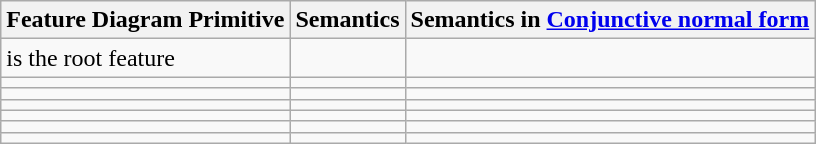<table class="wikitable" border="1">
<tr>
<th>Feature Diagram Primitive</th>
<th>Semantics</th>
<th>Semantics in <a href='#'>Conjunctive normal form</a></th>
</tr>
<tr>
<td> is the root feature</td>
<td></td>
<td></td>
</tr>
<tr>
<td></td>
<td></td>
<td></td>
</tr>
<tr>
<td></td>
<td></td>
<td></td>
</tr>
<tr>
<td></td>
<td></td>
<td></td>
</tr>
<tr>
<td></td>
<td></td>
<td></td>
</tr>
<tr>
<td></td>
<td></td>
<td></td>
</tr>
<tr>
<td></td>
<td></td>
<td></td>
</tr>
</table>
